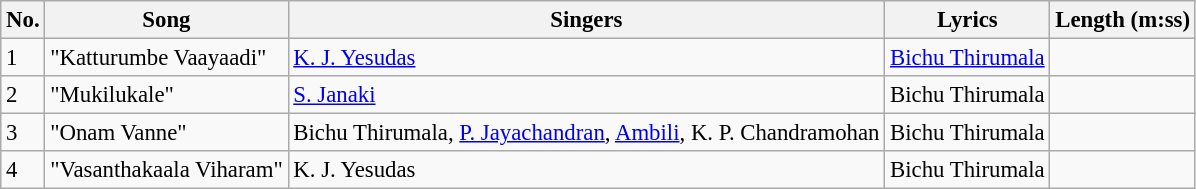<table class="wikitable" style="font-size:95%;">
<tr>
<th>No.</th>
<th>Song</th>
<th>Singers</th>
<th>Lyrics</th>
<th>Length (m:ss)</th>
</tr>
<tr>
<td>1</td>
<td>"Katturumbe Vaayaadi"</td>
<td><a href='#'>K. J. Yesudas</a></td>
<td><a href='#'>Bichu Thirumala</a></td>
<td></td>
</tr>
<tr>
<td>2</td>
<td>"Mukilukale"</td>
<td><a href='#'>S. Janaki</a></td>
<td>Bichu Thirumala</td>
<td></td>
</tr>
<tr>
<td>3</td>
<td>"Onam Vanne"</td>
<td>Bichu Thirumala, <a href='#'>P. Jayachandran</a>, <a href='#'>Ambili</a>, K. P. Chandramohan</td>
<td>Bichu Thirumala</td>
<td></td>
</tr>
<tr>
<td>4</td>
<td>"Vasanthakaala Viharam"</td>
<td>K. J. Yesudas</td>
<td>Bichu Thirumala</td>
<td></td>
</tr>
</table>
